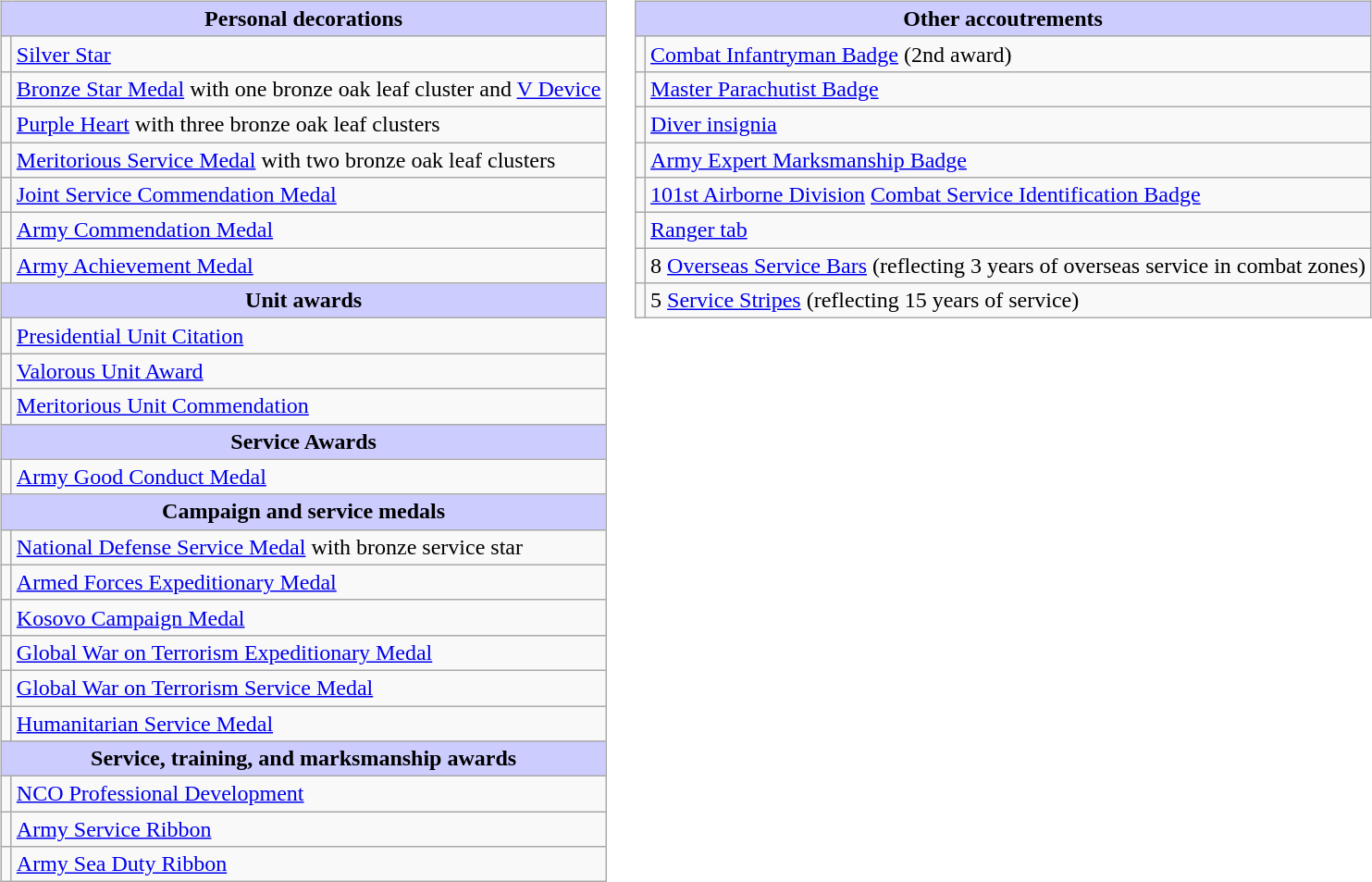<table style="width=100%;">
<tr>
<td valign="top"><br><table class="wikitable">
<tr style="background:#ccf; text-align:center;">
<td colspan=2><strong>Personal decorations</strong></td>
</tr>
<tr>
<td></td>
<td><a href='#'>Silver Star</a></td>
</tr>
<tr>
<td></td>
<td><a href='#'>Bronze Star Medal</a> with one bronze oak leaf cluster and <a href='#'>V Device</a></td>
</tr>
<tr>
<td></td>
<td><a href='#'>Purple Heart</a> with three bronze oak leaf clusters</td>
</tr>
<tr>
<td></td>
<td><a href='#'>Meritorious Service Medal</a> with two bronze oak leaf clusters</td>
</tr>
<tr>
<td></td>
<td><a href='#'>Joint Service Commendation Medal</a></td>
</tr>
<tr>
<td></td>
<td><a href='#'>Army Commendation Medal</a></td>
</tr>
<tr>
<td></td>
<td><a href='#'>Army Achievement Medal</a></td>
</tr>
<tr style="background:#ccf; text-align:center;">
<td colspan=2><strong>Unit awards</strong></td>
</tr>
<tr>
<td></td>
<td><a href='#'>Presidential Unit Citation</a></td>
</tr>
<tr>
<td></td>
<td><a href='#'>Valorous Unit Award</a></td>
</tr>
<tr>
<td></td>
<td><a href='#'>Meritorious Unit Commendation</a></td>
</tr>
<tr style="background:#ccf; text-align:center;">
<td colspan=2><strong>Service Awards</strong></td>
</tr>
<tr>
<td></td>
<td><a href='#'>Army Good Conduct Medal</a></td>
</tr>
<tr style="background:#ccf; text-align:center;">
<td colspan=2><strong>Campaign and service medals</strong></td>
</tr>
<tr>
<td></td>
<td><a href='#'>National Defense Service Medal</a> with bronze service star</td>
</tr>
<tr>
<td></td>
<td><a href='#'>Armed Forces Expeditionary Medal</a></td>
</tr>
<tr>
<td></td>
<td><a href='#'>Kosovo Campaign Medal</a></td>
</tr>
<tr>
<td></td>
<td><a href='#'>Global War on Terrorism Expeditionary Medal</a></td>
</tr>
<tr>
<td></td>
<td><a href='#'>Global War on Terrorism Service Medal</a></td>
</tr>
<tr>
<td></td>
<td><a href='#'>Humanitarian Service Medal</a></td>
</tr>
<tr style="background:#ccf; text-align:center;">
<td colspan=2><strong>Service, training, and marksmanship awards</strong></td>
</tr>
<tr>
<td></td>
<td><a href='#'>NCO Professional Development</a></td>
</tr>
<tr>
<td></td>
<td><a href='#'>Army Service Ribbon</a></td>
</tr>
<tr>
<td></td>
<td><a href='#'>Army Sea Duty Ribbon</a></td>
</tr>
</table>
</td>
<td valign="top"><br><table class="wikitable">
<tr style="background:#ccf; text-align:center;">
<td colspan=2><strong>Other accoutrements</strong></td>
</tr>
<tr>
<td align=center></td>
<td><a href='#'>Combat Infantryman Badge</a> (2nd award)</td>
</tr>
<tr>
<td align=center></td>
<td><a href='#'>Master Parachutist Badge</a></td>
</tr>
<tr>
<td align=center></td>
<td><a href='#'>Diver insignia</a></td>
</tr>
<tr>
<td align=center></td>
<td><a href='#'>Army Expert Marksmanship Badge</a></td>
</tr>
<tr>
<td align=center></td>
<td><a href='#'>101st Airborne Division</a> <a href='#'>Combat Service Identification Badge</a></td>
</tr>
<tr>
<td align=center></td>
<td><a href='#'>Ranger tab</a></td>
</tr>
<tr>
<td align=center></td>
<td>8 <a href='#'>Overseas Service Bars</a> (reflecting 3 years of overseas service in combat zones)</td>
</tr>
<tr>
<td align=center></td>
<td>5 <a href='#'>Service Stripes</a> (reflecting 15 years of service)</td>
</tr>
</table>
</td>
</tr>
</table>
